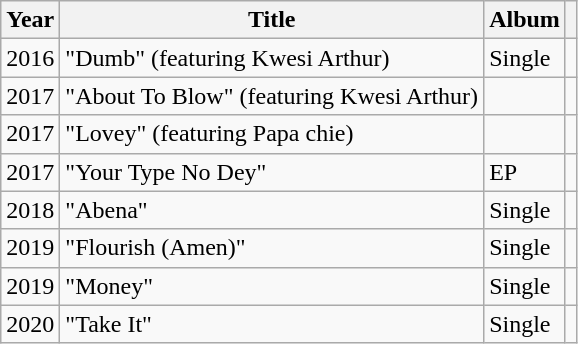<table class="wikitable">
<tr>
<th>Year</th>
<th>Title</th>
<th>Album</th>
<th></th>
</tr>
<tr>
<td>2016</td>
<td>"Dumb" (featuring Kwesi Arthur)</td>
<td>Single</td>
<td></td>
</tr>
<tr>
<td>2017</td>
<td>"About To Blow" (featuring Kwesi Arthur)</td>
<td></td>
<td></td>
</tr>
<tr>
<td>2017</td>
<td>"Lovey" (featuring Papa chie)</td>
<td></td>
<td></td>
</tr>
<tr>
<td>2017</td>
<td>"Your Type No Dey"</td>
<td>EP</td>
<td></td>
</tr>
<tr>
<td>2018</td>
<td>"Abena"</td>
<td>Single</td>
<td></td>
</tr>
<tr>
<td>2019</td>
<td>"Flourish (Amen)"</td>
<td>Single</td>
<td></td>
</tr>
<tr>
<td>2019</td>
<td>"Money"</td>
<td>Single</td>
<td></td>
</tr>
<tr>
<td>2020</td>
<td>"Take It"</td>
<td>Single</td>
<td></td>
</tr>
</table>
